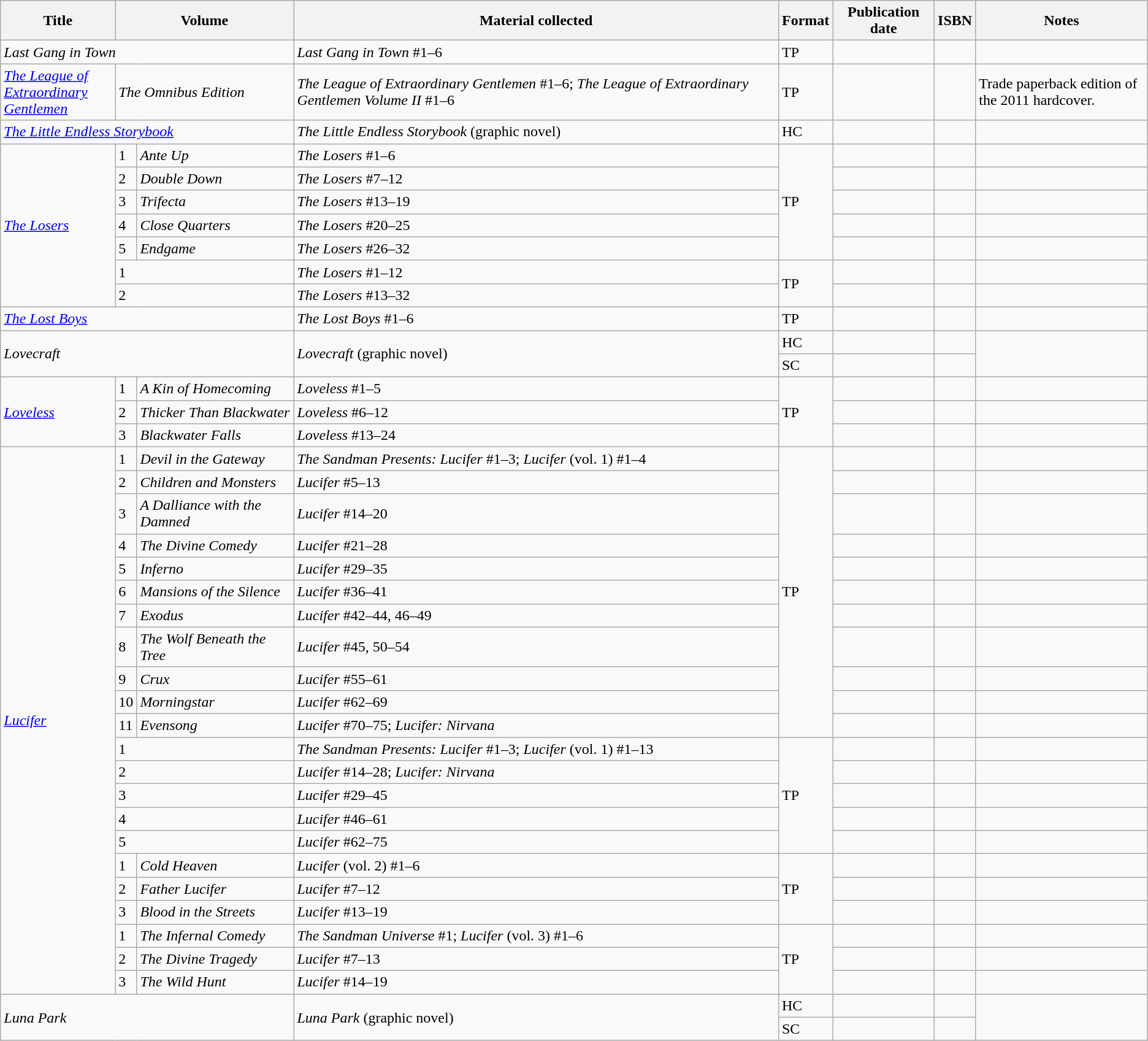<table class="wikitable">
<tr>
<th width="10%">Title</th>
<th colspan="2">Volume</th>
<th>Material collected</th>
<th>Format</th>
<th>Publication date</th>
<th>ISBN</th>
<th width="15%">Notes</th>
</tr>
<tr>
<td colspan="3"><em>Last Gang in Town</em></td>
<td><em>Last Gang in Town</em> #1–6</td>
<td>TP</td>
<td></td>
<td></td>
<td></td>
</tr>
<tr>
<td><em><a href='#'>The League of Extraordinary Gentlemen</a></em></td>
<td colspan="2"><em>The Omnibus Edition</em></td>
<td><em>The League of Extraordinary Gentlemen</em> #1–6; <em>The League of Extraordinary Gentlemen Volume II</em> #1–6</td>
<td>TP</td>
<td></td>
<td></td>
<td>Trade paperback edition of the 2011 hardcover.</td>
</tr>
<tr>
<td colspan="3"><em><a href='#'>The Little Endless Storybook</a></em></td>
<td><em>The Little Endless Storybook</em> (graphic novel)</td>
<td>HC</td>
<td></td>
<td></td>
<td></td>
</tr>
<tr>
<td rowspan="7"><em><a href='#'>The Losers</a></em></td>
<td>1</td>
<td><em>Ante Up</em></td>
<td><em>The Losers</em> #1–6</td>
<td rowspan="5">TP</td>
<td></td>
<td></td>
<td></td>
</tr>
<tr>
<td>2</td>
<td><em>Double Down</em></td>
<td><em>The Losers</em> #7–12</td>
<td></td>
<td></td>
<td></td>
</tr>
<tr>
<td>3</td>
<td><em>Trifecta</em></td>
<td><em>The Losers</em> #13–19</td>
<td></td>
<td></td>
<td></td>
</tr>
<tr>
<td>4</td>
<td><em>Close Quarters</em></td>
<td><em>The Losers</em> #20–25</td>
<td></td>
<td></td>
<td></td>
</tr>
<tr>
<td>5</td>
<td><em>Endgame</em></td>
<td><em>The Losers</em> #26–32</td>
<td></td>
<td></td>
<td></td>
</tr>
<tr>
<td colspan="2">1</td>
<td><em>The Losers</em> #1–12</td>
<td rowspan="2">TP</td>
<td></td>
<td></td>
<td></td>
</tr>
<tr>
<td colspan="2">2</td>
<td><em>The Losers</em> #13–32</td>
<td></td>
<td></td>
<td></td>
</tr>
<tr>
<td colspan="3"><em><a href='#'>The Lost Boys</a></em></td>
<td><em>The Lost Boys</em> #1–6</td>
<td>TP</td>
<td></td>
<td></td>
<td></td>
</tr>
<tr>
<td colspan="3" rowspan="2"><em>Lovecraft</em></td>
<td rowspan="2"><em>Lovecraft</em> (graphic novel)</td>
<td>HC</td>
<td></td>
<td></td>
<td rowspan="2"></td>
</tr>
<tr>
<td>SC</td>
<td></td>
<td></td>
</tr>
<tr>
<td rowspan="3"><em><a href='#'>Loveless</a></em></td>
<td>1</td>
<td><em>A Kin of Homecoming</em></td>
<td><em>Loveless</em> #1–5</td>
<td rowspan="3">TP</td>
<td></td>
<td></td>
<td></td>
</tr>
<tr>
<td>2</td>
<td><em>Thicker Than Blackwater</em></td>
<td><em>Loveless</em> #6–12</td>
<td></td>
<td></td>
<td></td>
</tr>
<tr>
<td>3</td>
<td><em>Blackwater Falls</em></td>
<td><em>Loveless</em> #13–24</td>
<td></td>
<td></td>
<td></td>
</tr>
<tr>
<td rowspan="22"><em><a href='#'>Lucifer</a></em></td>
<td>1</td>
<td><em>Devil in the Gateway</em></td>
<td><em>The Sandman Presents: Lucifer</em> #1–3; <em>Lucifer</em> (vol. 1) #1–4</td>
<td rowspan="11">TP</td>
<td></td>
<td></td>
<td></td>
</tr>
<tr>
<td>2</td>
<td><em>Children and Monsters</em></td>
<td><em>Lucifer</em> #5–13</td>
<td></td>
<td></td>
<td></td>
</tr>
<tr>
<td>3</td>
<td><em>A Dalliance with the Damned</em></td>
<td><em>Lucifer</em> #14–20</td>
<td></td>
<td></td>
<td></td>
</tr>
<tr>
<td>4</td>
<td><em>The Divine Comedy</em></td>
<td><em>Lucifer</em> #21–28</td>
<td></td>
<td></td>
<td></td>
</tr>
<tr>
<td>5</td>
<td><em>Inferno</em></td>
<td><em>Lucifer</em> #29–35</td>
<td></td>
<td></td>
<td></td>
</tr>
<tr>
<td>6</td>
<td><em>Mansions of the Silence</em></td>
<td><em>Lucifer</em> #36–41</td>
<td></td>
<td></td>
<td></td>
</tr>
<tr>
<td>7</td>
<td><em>Exodus</em></td>
<td><em>Lucifer</em> #42–44, 46–49</td>
<td></td>
<td></td>
<td></td>
</tr>
<tr>
<td>8</td>
<td><em>The Wolf Beneath the Tree</em></td>
<td><em>Lucifer</em> #45, 50–54</td>
<td></td>
<td></td>
<td></td>
</tr>
<tr>
<td>9</td>
<td><em>Crux</em></td>
<td><em>Lucifer</em> #55–61</td>
<td></td>
<td></td>
<td></td>
</tr>
<tr>
<td>10</td>
<td><em>Morningstar</em></td>
<td><em>Lucifer</em> #62–69</td>
<td></td>
<td></td>
<td></td>
</tr>
<tr>
<td>11</td>
<td><em>Evensong</em></td>
<td><em>Lucifer</em> #70–75; <em>Lucifer: Nirvana</em></td>
<td></td>
<td></td>
<td></td>
</tr>
<tr>
<td colspan="2">1</td>
<td><em>The Sandman Presents: Lucifer</em> #1–3; <em>Lucifer</em> (vol. 1) #1–13</td>
<td rowspan="5">TP</td>
<td></td>
<td></td>
<td></td>
</tr>
<tr>
<td colspan="2">2</td>
<td><em>Lucifer</em> #14–28; <em>Lucifer: Nirvana</em></td>
<td></td>
<td></td>
<td></td>
</tr>
<tr>
<td colspan="2">3</td>
<td><em>Lucifer</em> #29–45</td>
<td></td>
<td></td>
<td></td>
</tr>
<tr>
<td colspan="2">4</td>
<td><em>Lucifer</em> #46–61</td>
<td></td>
<td></td>
<td></td>
</tr>
<tr>
<td colspan="2">5</td>
<td><em>Lucifer</em> #62–75</td>
<td></td>
<td></td>
<td></td>
</tr>
<tr>
<td>1</td>
<td><em>Cold Heaven</em></td>
<td><em>Lucifer</em> (vol. 2) #1–6</td>
<td rowspan="3">TP</td>
<td></td>
<td></td>
<td></td>
</tr>
<tr>
<td>2</td>
<td><em>Father Lucifer</em></td>
<td><em>Lucifer</em> #7–12</td>
<td></td>
<td></td>
<td></td>
</tr>
<tr>
<td>3</td>
<td><em>Blood in the Streets</em></td>
<td><em>Lucifer</em> #13–19</td>
<td></td>
<td></td>
<td></td>
</tr>
<tr>
<td>1</td>
<td><em>The Infernal Comedy</em></td>
<td><em>The Sandman Universe</em> #1; <em>Lucifer</em> (vol. 3) #1–6</td>
<td rowspan="3">TP</td>
<td></td>
<td></td>
<td></td>
</tr>
<tr>
<td>2</td>
<td><em>The Divine Tragedy</em></td>
<td><em>Lucifer</em> #7–13</td>
<td></td>
<td></td>
<td></td>
</tr>
<tr>
<td>3</td>
<td><em>The Wild Hunt</em></td>
<td><em>Lucifer</em> #14–19</td>
<td></td>
<td></td>
<td></td>
</tr>
<tr>
<td colspan="3" rowspan="2"><em>Luna Park</em></td>
<td rowspan="2"><em>Luna Park</em> (graphic novel)</td>
<td>HC</td>
<td></td>
<td></td>
<td rowspan="2"></td>
</tr>
<tr>
<td>SC</td>
<td></td>
<td></td>
</tr>
</table>
